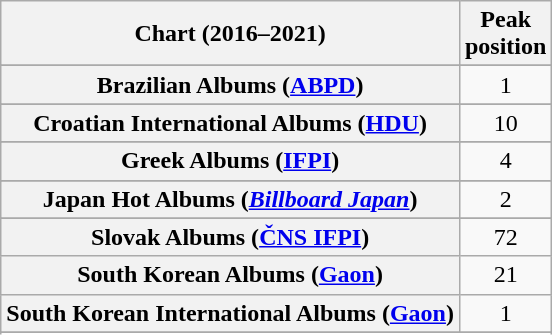<table class="wikitable sortable plainrowheaders" style="text-align:center">
<tr>
<th scope="col">Chart (2016–2021)</th>
<th scope="col">Peak<br>position</th>
</tr>
<tr>
</tr>
<tr>
</tr>
<tr>
</tr>
<tr>
</tr>
<tr>
<th scope="row">Brazilian Albums (<a href='#'>ABPD</a>)</th>
<td>1</td>
</tr>
<tr>
</tr>
<tr>
<th scope="row">Croatian International Albums (<a href='#'>HDU</a>)</th>
<td>10</td>
</tr>
<tr>
</tr>
<tr>
</tr>
<tr>
</tr>
<tr>
</tr>
<tr>
</tr>
<tr>
</tr>
<tr>
<th scope="row">Greek Albums (<a href='#'>IFPI</a>)</th>
<td>4</td>
</tr>
<tr>
</tr>
<tr>
</tr>
<tr>
</tr>
<tr>
<th scope="row">Japan Hot Albums (<em><a href='#'>Billboard Japan</a></em>)</th>
<td>2</td>
</tr>
<tr>
</tr>
<tr>
</tr>
<tr>
</tr>
<tr>
</tr>
<tr>
</tr>
<tr>
</tr>
<tr>
</tr>
<tr>
<th scope="row">Slovak Albums (<a href='#'>ČNS IFPI</a>)</th>
<td>72</td>
</tr>
<tr>
<th scope="row">South Korean Albums (<a href='#'>Gaon</a>)</th>
<td>21</td>
</tr>
<tr>
<th scope="row">South Korean International Albums (<a href='#'>Gaon</a>)</th>
<td>1</td>
</tr>
<tr>
</tr>
<tr>
</tr>
<tr>
</tr>
<tr>
</tr>
<tr>
</tr>
</table>
